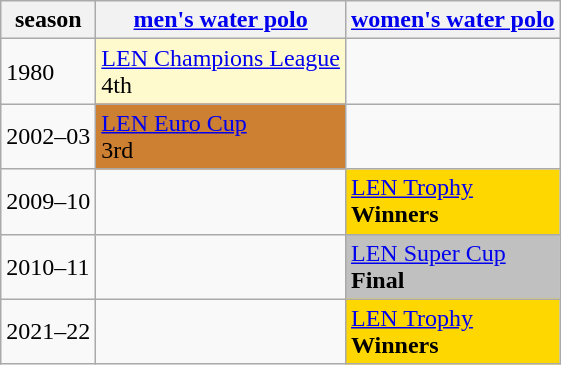<table class="wikitable">
<tr>
<th>season</th>
<th><a href='#'>men's water polo</a></th>
<th><a href='#'>women's water polo</a></th>
</tr>
<tr>
<td>1980</td>
<td style="background:LemonChiffon;"><a href='#'>LEN Champions League</a><br>4th</td>
<td></td>
</tr>
<tr>
<td>2002–03</td>
<td style="background:#cd7f32;"><a href='#'>LEN Euro Cup</a><br>3rd</td>
<td></td>
</tr>
<tr>
<td>2009–10</td>
<td></td>
<td style="background:gold;"><a href='#'>LEN Trophy</a><br><strong>Winners</strong></td>
</tr>
<tr>
<td>2010–11</td>
<td></td>
<td style="background:silver;"><a href='#'>LEN Super Cup</a><br><strong>Final</strong></td>
</tr>
<tr>
<td>2021–22</td>
<td></td>
<td style="background:gold;"><a href='#'>LEN Trophy</a><br><strong>Winners</strong></td>
</tr>
</table>
